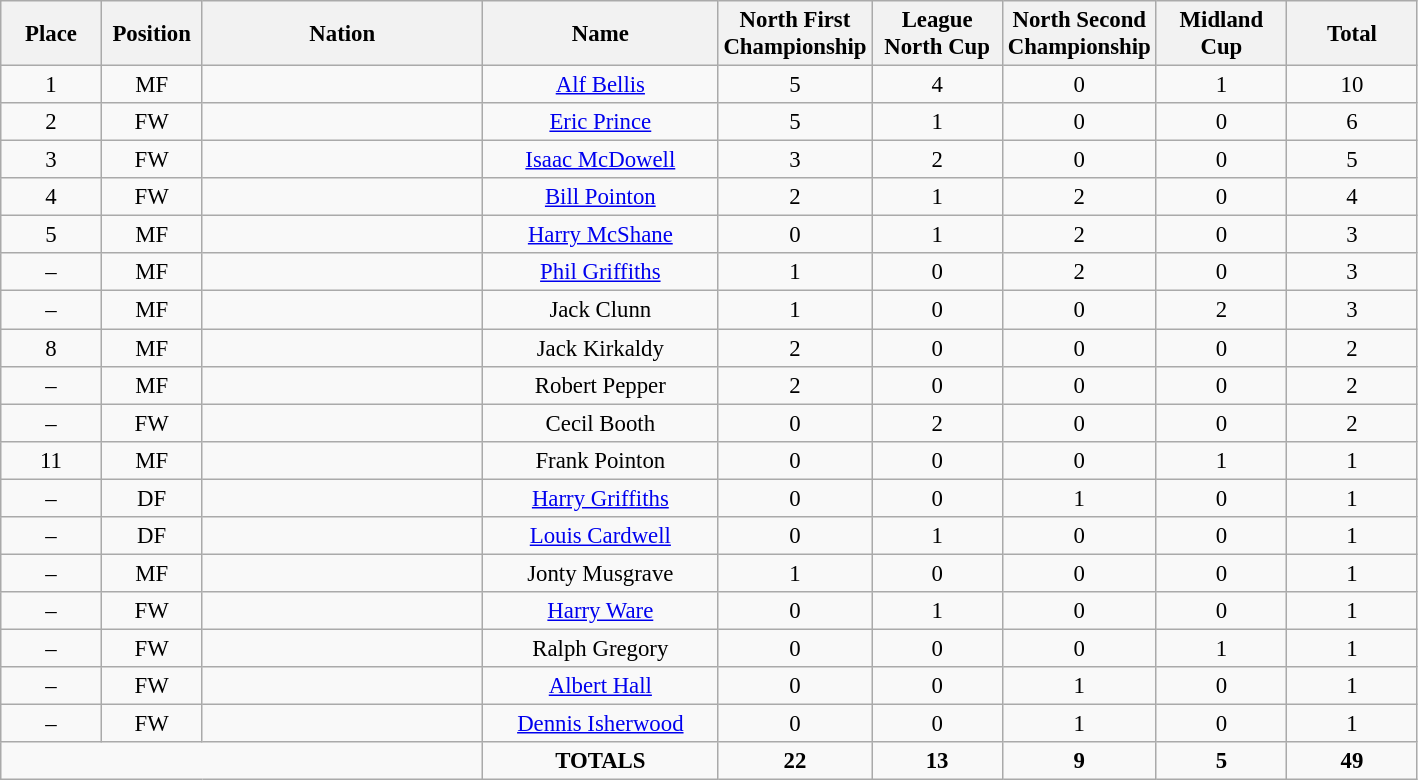<table class="wikitable" style="font-size: 95%; text-align: center;">
<tr>
<th width=60>Place</th>
<th width=60>Position</th>
<th width=180>Nation</th>
<th width=150>Name</th>
<th width=80>North First Championship</th>
<th width=80>League North Cup</th>
<th width=80>North Second Championship</th>
<th width=80>Midland Cup</th>
<th width=80>Total</th>
</tr>
<tr>
<td>1</td>
<td>MF</td>
<td></td>
<td><a href='#'>Alf Bellis</a></td>
<td>5</td>
<td>4</td>
<td>0</td>
<td>1</td>
<td>10</td>
</tr>
<tr>
<td>2</td>
<td>FW</td>
<td></td>
<td><a href='#'>Eric Prince</a></td>
<td>5</td>
<td>1</td>
<td>0</td>
<td>0</td>
<td>6</td>
</tr>
<tr>
<td>3</td>
<td>FW</td>
<td></td>
<td><a href='#'>Isaac McDowell</a></td>
<td>3</td>
<td>2</td>
<td>0</td>
<td>0</td>
<td>5</td>
</tr>
<tr>
<td>4</td>
<td>FW</td>
<td></td>
<td><a href='#'>Bill Pointon</a></td>
<td>2</td>
<td>1</td>
<td>2</td>
<td>0</td>
<td>4</td>
</tr>
<tr>
<td>5</td>
<td>MF</td>
<td></td>
<td><a href='#'>Harry McShane</a></td>
<td>0</td>
<td>1</td>
<td>2</td>
<td>0</td>
<td>3</td>
</tr>
<tr>
<td>–</td>
<td>MF</td>
<td></td>
<td><a href='#'>Phil Griffiths</a></td>
<td>1</td>
<td>0</td>
<td>2</td>
<td>0</td>
<td>3</td>
</tr>
<tr>
<td>–</td>
<td>MF</td>
<td></td>
<td>Jack Clunn</td>
<td>1</td>
<td>0</td>
<td>0</td>
<td>2</td>
<td>3</td>
</tr>
<tr>
<td>8</td>
<td>MF</td>
<td></td>
<td>Jack Kirkaldy</td>
<td>2</td>
<td>0</td>
<td>0</td>
<td>0</td>
<td>2</td>
</tr>
<tr>
<td>–</td>
<td>MF</td>
<td></td>
<td>Robert Pepper</td>
<td>2</td>
<td>0</td>
<td>0</td>
<td>0</td>
<td>2</td>
</tr>
<tr>
<td>–</td>
<td>FW</td>
<td></td>
<td>Cecil Booth</td>
<td>0</td>
<td>2</td>
<td>0</td>
<td>0</td>
<td>2</td>
</tr>
<tr>
<td>11</td>
<td>MF</td>
<td></td>
<td>Frank Pointon</td>
<td>0</td>
<td>0</td>
<td>0</td>
<td>1</td>
<td>1</td>
</tr>
<tr>
<td>–</td>
<td>DF</td>
<td></td>
<td><a href='#'>Harry Griffiths</a></td>
<td>0</td>
<td>0</td>
<td>1</td>
<td>0</td>
<td>1</td>
</tr>
<tr>
<td>–</td>
<td>DF</td>
<td></td>
<td><a href='#'>Louis Cardwell</a></td>
<td>0</td>
<td>1</td>
<td>0</td>
<td>0</td>
<td>1</td>
</tr>
<tr>
<td>–</td>
<td>MF</td>
<td></td>
<td>Jonty Musgrave</td>
<td>1</td>
<td>0</td>
<td>0</td>
<td>0</td>
<td>1</td>
</tr>
<tr>
<td>–</td>
<td>FW</td>
<td></td>
<td><a href='#'>Harry Ware</a></td>
<td>0</td>
<td>1</td>
<td>0</td>
<td>0</td>
<td>1</td>
</tr>
<tr>
<td>–</td>
<td>FW</td>
<td></td>
<td>Ralph Gregory</td>
<td>0</td>
<td>0</td>
<td>0</td>
<td>1</td>
<td>1</td>
</tr>
<tr>
<td>–</td>
<td>FW</td>
<td></td>
<td><a href='#'>Albert Hall</a></td>
<td>0</td>
<td>0</td>
<td>1</td>
<td>0</td>
<td>1</td>
</tr>
<tr>
<td>–</td>
<td>FW</td>
<td></td>
<td><a href='#'>Dennis Isherwood</a></td>
<td>0</td>
<td>0</td>
<td>1</td>
<td>0</td>
<td>1</td>
</tr>
<tr>
<td colspan="3"></td>
<td><strong>TOTALS</strong></td>
<td><strong>22</strong></td>
<td><strong>13</strong></td>
<td><strong>9</strong></td>
<td><strong>5</strong></td>
<td><strong>49</strong></td>
</tr>
</table>
